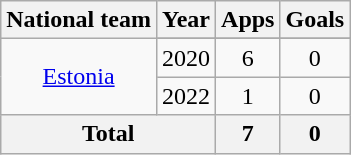<table class=wikitable style="text-align: center;">
<tr>
<th>National team</th>
<th>Year</th>
<th>Apps</th>
<th>Goals</th>
</tr>
<tr>
<td rowspan=3><a href='#'>Estonia</a></td>
</tr>
<tr>
<td>2020</td>
<td>6</td>
<td>0</td>
</tr>
<tr>
<td>2022</td>
<td>1</td>
<td>0</td>
</tr>
<tr>
<th colspan=2>Total</th>
<th>7</th>
<th>0</th>
</tr>
</table>
